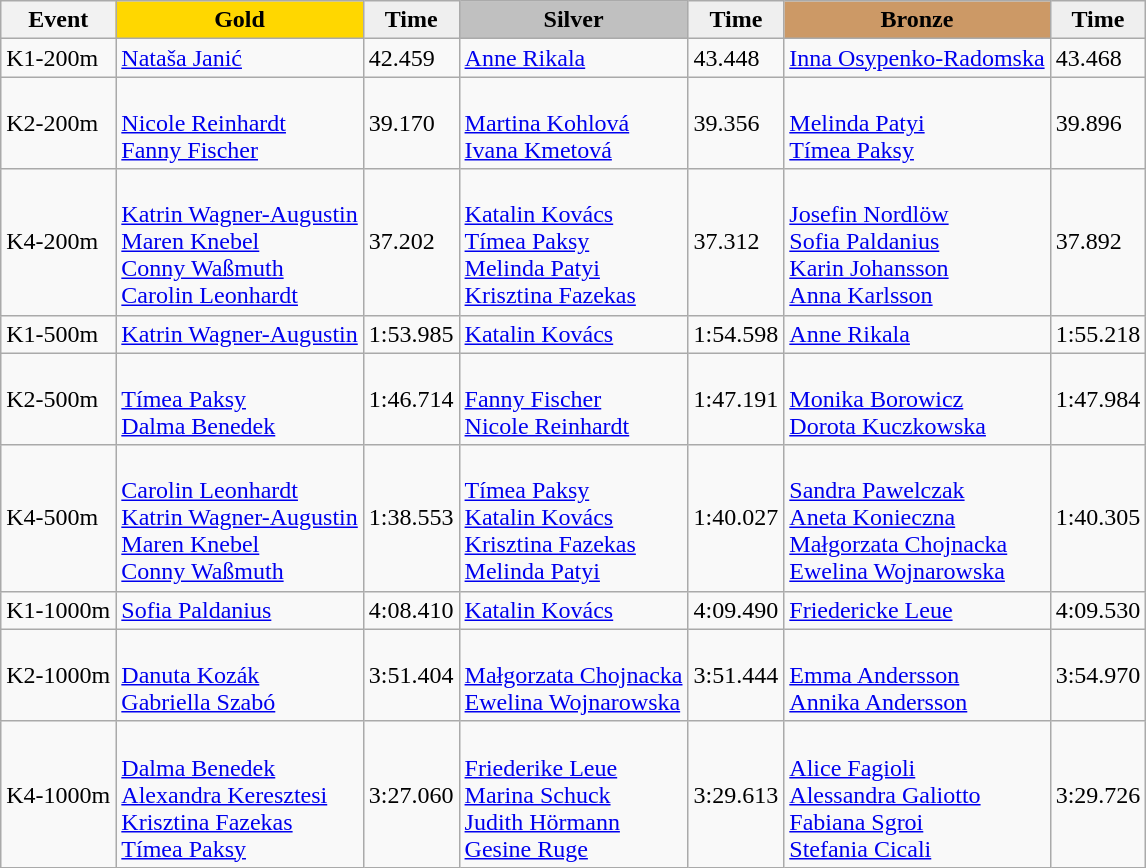<table class="wikitable">
<tr>
<th>Event</th>
<td align=center bgcolor="gold"><strong>Gold</strong></td>
<td align=center bgcolor="EFEFEF"><strong>Time</strong></td>
<td align=center bgcolor="silver"><strong>Silver</strong></td>
<td align=center bgcolor="EFEFEF"><strong>Time</strong></td>
<td align=center bgcolor="CC9966"><strong>Bronze</strong></td>
<td align=center bgcolor="EFEFEF"><strong>Time</strong></td>
</tr>
<tr>
<td>K1-200m</td>
<td> <a href='#'>Nataša Janić</a></td>
<td>42.459</td>
<td> <a href='#'>Anne Rikala</a></td>
<td>43.448</td>
<td> <a href='#'>Inna Osypenko-Radomska</a></td>
<td>43.468</td>
</tr>
<tr>
<td>K2-200m</td>
<td><br><a href='#'>Nicole Reinhardt</a><br><a href='#'>Fanny Fischer</a></td>
<td>39.170</td>
<td><br><a href='#'>Martina Kohlová</a><br><a href='#'>Ivana Kmetová</a></td>
<td>39.356</td>
<td><br><a href='#'>Melinda Patyi</a><br><a href='#'>Tímea Paksy</a></td>
<td>39.896</td>
</tr>
<tr>
<td>K4-200m</td>
<td><br><a href='#'>Katrin Wagner-Augustin</a><br><a href='#'>Maren Knebel</a><br><a href='#'>Conny Waßmuth</a><br><a href='#'>Carolin Leonhardt</a></td>
<td>37.202</td>
<td><br><a href='#'>Katalin Kovács</a><br><a href='#'>Tímea Paksy</a><br><a href='#'>Melinda Patyi</a><br><a href='#'>Krisztina Fazekas</a></td>
<td>37.312</td>
<td><br><a href='#'>Josefin Nordlöw</a><br><a href='#'>Sofia Paldanius</a><br><a href='#'>Karin Johansson</a><br><a href='#'>Anna Karlsson</a></td>
<td>37.892</td>
</tr>
<tr>
<td>K1-500m</td>
<td> <a href='#'>Katrin Wagner-Augustin</a></td>
<td>1:53.985</td>
<td> <a href='#'>Katalin Kovács</a></td>
<td>1:54.598</td>
<td> <a href='#'>Anne Rikala</a></td>
<td>1:55.218</td>
</tr>
<tr>
<td>K2-500m</td>
<td><br><a href='#'>Tímea Paksy</a><br><a href='#'>Dalma Benedek</a></td>
<td>1:46.714</td>
<td><br><a href='#'>Fanny Fischer</a><br><a href='#'>Nicole Reinhardt</a></td>
<td>1:47.191</td>
<td><br><a href='#'>Monika Borowicz</a><br><a href='#'>Dorota Kuczkowska</a></td>
<td>1:47.984</td>
</tr>
<tr>
<td>K4-500m</td>
<td><br><a href='#'>Carolin Leonhardt</a><br><a href='#'>Katrin Wagner-Augustin</a><br><a href='#'>Maren Knebel</a><br><a href='#'>Conny Waßmuth</a></td>
<td>1:38.553</td>
<td><br><a href='#'>Tímea Paksy</a><br><a href='#'>Katalin Kovács</a><br><a href='#'>Krisztina Fazekas</a><br><a href='#'>Melinda Patyi</a></td>
<td>1:40.027</td>
<td><br><a href='#'>Sandra Pawelczak</a><br><a href='#'>Aneta Konieczna</a><br><a href='#'>Małgorzata Chojnacka</a><br><a href='#'>Ewelina Wojnarowska</a></td>
<td>1:40.305</td>
</tr>
<tr>
<td>K1-1000m</td>
<td> <a href='#'>Sofia Paldanius</a></td>
<td>4:08.410</td>
<td> <a href='#'>Katalin Kovács</a></td>
<td>4:09.490</td>
<td> <a href='#'>Friedericke Leue</a></td>
<td>4:09.530</td>
</tr>
<tr>
<td>K2-1000m</td>
<td><br><a href='#'>Danuta Kozák</a><br><a href='#'>Gabriella Szabó</a></td>
<td>3:51.404</td>
<td><br><a href='#'>Małgorzata Chojnacka</a><br><a href='#'>Ewelina Wojnarowska</a></td>
<td>3:51.444</td>
<td><br><a href='#'>Emma Andersson</a><br><a href='#'>Annika Andersson</a></td>
<td>3:54.970</td>
</tr>
<tr>
<td>K4-1000m</td>
<td><br><a href='#'>Dalma Benedek</a><br><a href='#'>Alexandra Keresztesi</a><br><a href='#'>Krisztina Fazekas</a><br><a href='#'>Tímea Paksy</a></td>
<td>3:27.060</td>
<td><br><a href='#'>Friederike Leue</a><br><a href='#'>Marina Schuck</a><br><a href='#'>Judith Hörmann</a><br><a href='#'>Gesine Ruge</a></td>
<td>3:29.613</td>
<td><br><a href='#'>Alice Fagioli</a><br><a href='#'>Alessandra Galiotto</a><br><a href='#'>Fabiana Sgroi</a><br><a href='#'>Stefania Cicali</a></td>
<td>3:29.726</td>
</tr>
</table>
